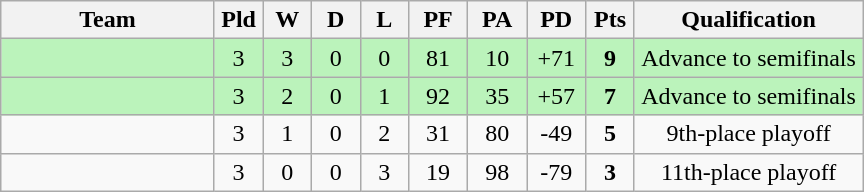<table class="wikitable" style="text-align:center;">
<tr>
<th width=135>Team</th>
<th width=25 abbr="Played">Pld</th>
<th width=25 abbr="Won">W</th>
<th width=25 abbr="Drawn">D</th>
<th width=25 abbr="Lost">L</th>
<th width=32 abbr="Points for">PF</th>
<th width=32 abbr="Points against">PA</th>
<th width=32 abbr="Points difference">PD</th>
<th width=25 abbr="Points">Pts</th>
<th width=145>Qualification</th>
</tr>
<tr style="background:#BBF3BB;">
<td align=left></td>
<td>3</td>
<td>3</td>
<td>0</td>
<td>0</td>
<td>81</td>
<td>10</td>
<td>+71</td>
<td><strong>9</strong></td>
<td>Advance to semifinals</td>
</tr>
<tr style="background:#BBF3BB;">
<td align=left></td>
<td>3</td>
<td>2</td>
<td>0</td>
<td>1</td>
<td>92</td>
<td>35</td>
<td>+57</td>
<td><strong>7</strong></td>
<td>Advance to semifinals</td>
</tr>
<tr>
<td align=left></td>
<td>3</td>
<td>1</td>
<td>0</td>
<td>2</td>
<td>31</td>
<td>80</td>
<td>-49</td>
<td><strong>5</strong></td>
<td>9th-place playoff</td>
</tr>
<tr>
<td align=left></td>
<td>3</td>
<td>0</td>
<td>0</td>
<td>3</td>
<td>19</td>
<td>98</td>
<td>-79</td>
<td><strong>3</strong></td>
<td>11th-place playoff</td>
</tr>
</table>
